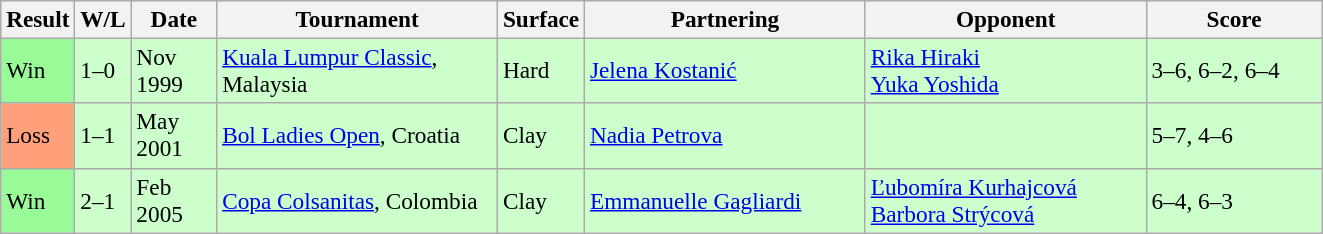<table class="sortable wikitable" style=font-size:97%;>
<tr>
<th>Result</th>
<th style="width:30px" class="unsortable">W/L</th>
<th style="width:50px">Date</th>
<th style="width:180px">Tournament</th>
<th style="width:50px">Surface</th>
<th style="width:180px">Partnering</th>
<th style="width:180px">Opponent</th>
<th style="width:110px" class="unsortable">Score</th>
</tr>
<tr style="background:#cfc;">
<td style="background:#98fb98;">Win</td>
<td>1–0</td>
<td>Nov 1999</td>
<td><a href='#'>Kuala Lumpur Classic</a>, Malaysia</td>
<td>Hard</td>
<td> <a href='#'>Jelena Kostanić</a></td>
<td> <a href='#'>Rika Hiraki</a><br> <a href='#'>Yuka Yoshida</a></td>
<td>3–6, 6–2, 6–4</td>
</tr>
<tr style="background:#cfc;">
<td style="background:#ffa07a;">Loss</td>
<td>1–1</td>
<td>May 2001</td>
<td><a href='#'>Bol Ladies Open</a>, Croatia</td>
<td>Clay</td>
<td> <a href='#'>Nadia Petrova</a></td>
<td></td>
<td>5–7, 4–6</td>
</tr>
<tr style="background:#cfc;">
<td style="background:#98fb98;">Win</td>
<td>2–1</td>
<td>Feb 2005</td>
<td><a href='#'>Copa Colsanitas</a>, Colombia</td>
<td>Clay</td>
<td> <a href='#'>Emmanuelle Gagliardi</a></td>
<td> <a href='#'>Ľubomíra Kurhajcová</a><br> <a href='#'>Barbora Strýcová</a></td>
<td>6–4, 6–3</td>
</tr>
</table>
